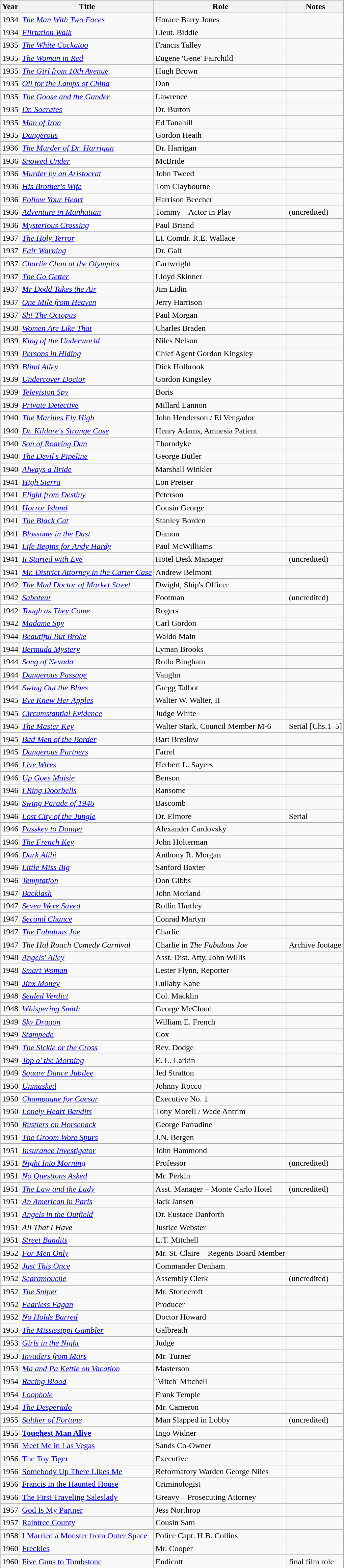<table class="wikitable plainrowheaders sortable">
<tr>
<th scope="col">Year</th>
<th scope="col">Title</th>
<th scope="col">Role</th>
<th scope="col" class="unsortable">Notes</th>
</tr>
<tr>
<td>1934</td>
<td><em><a href='#'>The Man With Two Faces</a></em></td>
<td>Horace Barry Jones</td>
<td></td>
</tr>
<tr>
<td>1934</td>
<td><em><a href='#'>Flirtation Walk</a></em></td>
<td>Lieut. Biddle</td>
<td></td>
</tr>
<tr>
<td>1935</td>
<td><em><a href='#'>The White Cockatoo</a></em></td>
<td>Francis Talley</td>
<td></td>
</tr>
<tr>
<td>1935</td>
<td><em><a href='#'>The Woman in Red</a></em></td>
<td>Eugene 'Gene' Fairchild</td>
<td></td>
</tr>
<tr>
<td>1935</td>
<td><em><a href='#'>The Girl from 10th Avenue</a></em></td>
<td>Hugh Brown</td>
<td></td>
</tr>
<tr>
<td>1935</td>
<td><em><a href='#'>Oil for the Lamps of China</a></em></td>
<td>Don</td>
<td></td>
</tr>
<tr>
<td>1935</td>
<td><em><a href='#'>The Goose and the Gander</a></em></td>
<td>Lawrence</td>
<td></td>
</tr>
<tr>
<td>1935</td>
<td><em><a href='#'>Dr. Socrates</a></em></td>
<td>Dr. Burton</td>
<td></td>
</tr>
<tr>
<td>1935</td>
<td><em><a href='#'>Man of Iron</a></em></td>
<td>Ed Tanahill</td>
<td></td>
</tr>
<tr>
<td>1935</td>
<td><em><a href='#'>Dangerous</a></em></td>
<td>Gordon Heath</td>
<td></td>
</tr>
<tr>
<td>1936</td>
<td><em><a href='#'>The Murder of Dr. Harrigan</a></em></td>
<td>Dr. Harrigan</td>
<td></td>
</tr>
<tr>
<td>1936</td>
<td><em><a href='#'>Snowed Under</a></em></td>
<td>McBride</td>
<td></td>
</tr>
<tr>
<td>1936</td>
<td><em><a href='#'>Murder by an Aristocrat</a></em></td>
<td>John Tweed</td>
<td></td>
</tr>
<tr>
<td>1936</td>
<td><em><a href='#'>His Brother's Wife</a></em></td>
<td>Tom Claybourne</td>
<td></td>
</tr>
<tr>
<td>1936</td>
<td><em><a href='#'>Follow Your Heart</a></em></td>
<td>Harrison Beecher</td>
<td></td>
</tr>
<tr>
<td>1936</td>
<td><em><a href='#'>Adventure in Manhattan</a></em></td>
<td>Tommy – Actor in Play</td>
<td>(uncredited)</td>
</tr>
<tr>
<td>1936</td>
<td><em><a href='#'>Mysterious Crossing</a></em></td>
<td>Paul Briand</td>
<td></td>
</tr>
<tr>
<td>1937</td>
<td><em><a href='#'>The Holy Terror</a></em></td>
<td>Lt. Comdr. R.E. Wallace</td>
<td></td>
</tr>
<tr>
<td>1937</td>
<td><em><a href='#'>Fair Warning</a></em></td>
<td>Dr. Galt</td>
<td></td>
</tr>
<tr>
<td>1937</td>
<td><em><a href='#'>Charlie Chan at the Olympics</a></em></td>
<td>Cartwright</td>
<td></td>
</tr>
<tr>
<td>1937</td>
<td><em><a href='#'>The Go Getter</a></em></td>
<td>Lloyd Skinner</td>
<td></td>
</tr>
<tr>
<td>1937</td>
<td><em><a href='#'>Mr Dodd Takes the Air</a></em></td>
<td>Jim Lidin</td>
<td></td>
</tr>
<tr>
<td>1937</td>
<td><em><a href='#'>One Mile from Heaven</a></em></td>
<td>Jerry Harrison</td>
<td></td>
</tr>
<tr>
<td>1937</td>
<td><em><a href='#'>Sh! The Octopus</a></em></td>
<td>Paul Morgan</td>
<td></td>
</tr>
<tr>
<td>1938</td>
<td><em><a href='#'>Women Are Like That</a></em></td>
<td>Charles Braden</td>
<td></td>
</tr>
<tr>
<td>1939</td>
<td><em><a href='#'>King of the Underworld</a></em></td>
<td>Niles Nelson</td>
<td></td>
</tr>
<tr>
<td>1939</td>
<td><em><a href='#'>Persons in Hiding</a></em></td>
<td>Chief Agent Gordon Kingsley</td>
<td></td>
</tr>
<tr>
<td>1939</td>
<td><em><a href='#'>Blind Alley</a></em></td>
<td>Dick Holbrook</td>
<td></td>
</tr>
<tr>
<td>1939</td>
<td><em><a href='#'>Undercover Doctor</a></em></td>
<td>Gordon Kingsley</td>
<td></td>
</tr>
<tr>
<td>1939</td>
<td><em><a href='#'>Television Spy</a></em></td>
<td>Boris</td>
<td></td>
</tr>
<tr>
<td>1939</td>
<td><em><a href='#'>Private Detective</a></em></td>
<td>Millard Lannon</td>
<td></td>
</tr>
<tr>
<td>1940</td>
<td><em><a href='#'>The Marines Fly High</a></em></td>
<td>John Henderson / El Vengador</td>
<td></td>
</tr>
<tr>
<td>1940</td>
<td><em><a href='#'>Dr. Kildare's Strange Case</a></em></td>
<td>Henry Adams, Amnesia Patient</td>
<td></td>
</tr>
<tr>
<td>1940</td>
<td><em><a href='#'>Son of Roaring Dan</a></em></td>
<td>Thorndyke</td>
<td></td>
</tr>
<tr>
<td>1940</td>
<td><em><a href='#'>The Devil's Pipeline</a></em></td>
<td>George Butler</td>
<td></td>
</tr>
<tr>
<td>1940</td>
<td><em><a href='#'>Always a Bride</a></em></td>
<td>Marshall Winkler</td>
<td></td>
</tr>
<tr>
<td>1941</td>
<td><em><a href='#'>High Sierra</a></em></td>
<td>Lon Preiser</td>
<td></td>
</tr>
<tr>
<td>1941</td>
<td><em><a href='#'>Flight from Destiny</a></em></td>
<td>Peterson</td>
<td></td>
</tr>
<tr>
<td>1941</td>
<td><em><a href='#'>Horror Island</a></em></td>
<td>Cousin George</td>
<td></td>
</tr>
<tr>
<td>1941</td>
<td><em><a href='#'>The Black Cat</a></em></td>
<td>Stanley Borden</td>
<td></td>
</tr>
<tr>
<td>1941</td>
<td><em><a href='#'>Blossoms in the Dust</a></em></td>
<td>Damon</td>
<td></td>
</tr>
<tr>
<td>1941</td>
<td><em><a href='#'>Life Begins for Andy Hardy</a></em></td>
<td>Paul McWilliams</td>
<td></td>
</tr>
<tr>
<td>1941</td>
<td><em><a href='#'>It Started with Eve</a></em></td>
<td>Hotel Desk Manager</td>
<td>(uncredited)</td>
</tr>
<tr>
<td>1941</td>
<td><em><a href='#'>Mr. District Attorney in the Carter Case</a></em></td>
<td>Andrew Belmont</td>
<td></td>
</tr>
<tr>
<td>1942</td>
<td><em><a href='#'>The Mad Doctor of Market Street</a></em></td>
<td>Dwight, Ship's Officer</td>
<td></td>
</tr>
<tr>
<td>1942</td>
<td><em><a href='#'>Saboteur</a></em></td>
<td>Footman</td>
<td>(uncredited)</td>
</tr>
<tr>
<td>1942</td>
<td><em><a href='#'>Tough as They Come</a></em></td>
<td>Rogers</td>
<td></td>
</tr>
<tr>
<td>1942</td>
<td><em><a href='#'>Madame Spy</a></em></td>
<td>Carl Gordon</td>
<td></td>
</tr>
<tr>
<td>1944</td>
<td><em><a href='#'>Beautiful But Broke</a></em></td>
<td>Waldo Main</td>
<td></td>
</tr>
<tr>
<td>1944</td>
<td><em><a href='#'>Bermuda Mystery</a></em></td>
<td>Lyman Brooks</td>
<td></td>
</tr>
<tr>
<td>1944</td>
<td><em><a href='#'>Song of Nevada</a></em></td>
<td>Rollo Bingham</td>
<td></td>
</tr>
<tr>
<td>1944</td>
<td><em><a href='#'>Dangerous Passage</a></em></td>
<td>Vaughn</td>
<td></td>
</tr>
<tr>
<td>1944</td>
<td><em><a href='#'>Swing Out the Blues</a></em></td>
<td>Gregg Talbot</td>
<td></td>
</tr>
<tr>
<td>1945</td>
<td><em><a href='#'>Eve Knew Her Apples</a></em></td>
<td>Walter W. Walter, II</td>
<td></td>
</tr>
<tr>
<td>1945</td>
<td><em><a href='#'>Circumstantial Evidence</a></em></td>
<td>Judge White</td>
<td></td>
</tr>
<tr>
<td>1945</td>
<td><em><a href='#'>The Master Key</a></em></td>
<td>Walter Stark, Council Member M-6</td>
<td>Serial [Chs.1–5]</td>
</tr>
<tr>
<td>1945</td>
<td><em><a href='#'>Bad Men of the Border</a></em></td>
<td>Bart Breslow</td>
<td></td>
</tr>
<tr>
<td>1945</td>
<td><em><a href='#'>Dangerous Partners</a></em></td>
<td>Farrel</td>
<td></td>
</tr>
<tr>
<td>1946</td>
<td><em><a href='#'>Live Wires</a></em></td>
<td>Herbert L. Sayers</td>
<td></td>
</tr>
<tr>
<td>1946</td>
<td><em><a href='#'>Up Goes Maisie</a></em></td>
<td>Benson</td>
<td></td>
</tr>
<tr>
<td>1946</td>
<td><em><a href='#'>I Ring Doorbells</a></em></td>
<td>Ransome</td>
<td></td>
</tr>
<tr>
<td>1946</td>
<td><em><a href='#'>Swing Parade of 1946</a></em></td>
<td>Bascomb</td>
<td></td>
</tr>
<tr>
<td>1946</td>
<td><em><a href='#'>Lost City of the Jungle</a></em></td>
<td>Dr. Elmore</td>
<td>Serial</td>
</tr>
<tr>
<td>1946</td>
<td><em><a href='#'>Passkey to Danger</a></em></td>
<td>Alexander Cardovsky</td>
<td></td>
</tr>
<tr>
<td>1946</td>
<td><em><a href='#'>The French Key</a></em></td>
<td>John Holterman</td>
<td></td>
</tr>
<tr>
<td>1946</td>
<td><em><a href='#'>Dark Alibi</a></em></td>
<td>Anthony R. Morgan</td>
<td></td>
</tr>
<tr>
<td>1946</td>
<td><em><a href='#'>Little Miss Big</a></em></td>
<td>Sanford Baxter</td>
<td></td>
</tr>
<tr>
<td>1946</td>
<td><em><a href='#'>Temptation</a></em></td>
<td>Don Gibbs</td>
<td></td>
</tr>
<tr>
<td>1947</td>
<td><em><a href='#'>Backlash</a></em></td>
<td>John Morland</td>
<td></td>
</tr>
<tr>
<td>1947</td>
<td><em><a href='#'>Seven Were Saved</a></em></td>
<td>Rollin Hartley</td>
<td></td>
</tr>
<tr>
<td>1947</td>
<td><em><a href='#'>Second Chance</a></em></td>
<td>Conrad Martyn</td>
<td></td>
</tr>
<tr>
<td>1947</td>
<td><em><a href='#'>The Fabulous Joe</a></em></td>
<td>Charlie</td>
<td></td>
</tr>
<tr>
<td>1947</td>
<td><em>The Hal Roach Comedy Carnival</em></td>
<td>Charlie in <em>The Fabulous Joe</em></td>
<td>Archive footage</td>
</tr>
<tr>
<td>1948</td>
<td><em><a href='#'>Angels' Alley</a></em></td>
<td>Asst. Dist. Atty. John Willis</td>
<td></td>
</tr>
<tr>
<td>1948</td>
<td><em><a href='#'>Smart Woman</a></em></td>
<td>Lester Flynn, Reporter</td>
<td></td>
</tr>
<tr>
<td>1948</td>
<td><em><a href='#'>Jinx Money</a></em></td>
<td>Lullaby Kane</td>
<td></td>
</tr>
<tr>
<td>1948</td>
<td><em><a href='#'>Sealed Verdict</a></em></td>
<td>Col. Macklin</td>
<td></td>
</tr>
<tr>
<td>1948</td>
<td><em><a href='#'>Whispering Smith</a></em></td>
<td>George McCloud</td>
<td></td>
</tr>
<tr>
<td>1949</td>
<td><em><a href='#'>Sky Dragon</a></em></td>
<td>William E. French</td>
<td></td>
</tr>
<tr>
<td>1949</td>
<td><em><a href='#'>Stampede</a></em></td>
<td>Cox</td>
<td></td>
</tr>
<tr>
<td>1949</td>
<td><em><a href='#'>The Sickle or the Cross</a></em></td>
<td>Rev. Dodge</td>
<td></td>
</tr>
<tr>
<td>1949</td>
<td><em><a href='#'>Top o' the Morning</a></em></td>
<td>E. L. Larkin</td>
<td></td>
</tr>
<tr>
<td>1949</td>
<td><em><a href='#'>Square Dance Jubilee</a></em></td>
<td>Jed Stratton</td>
<td></td>
</tr>
<tr>
<td>1950</td>
<td><em><a href='#'>Unmasked</a></em></td>
<td>Johnny Rocco</td>
<td></td>
</tr>
<tr>
<td>1950</td>
<td><em><a href='#'>Champagne for Caesar</a></em></td>
<td>Executive No. 1</td>
<td></td>
</tr>
<tr>
<td>1950</td>
<td><em><a href='#'>Lonely Heart Bandits</a></em></td>
<td>Tony Morell / Wade Antrim</td>
<td></td>
</tr>
<tr>
<td>1950</td>
<td><em><a href='#'>Rustlers on Horseback</a></em></td>
<td>George Parradine</td>
<td></td>
</tr>
<tr>
<td>1951</td>
<td><em><a href='#'>The Groom Wore Spurs</a></em></td>
<td>J.N. Bergen</td>
<td></td>
</tr>
<tr>
<td>1951</td>
<td><em><a href='#'>Insurance Investigator</a></em></td>
<td>John Hammond</td>
<td></td>
</tr>
<tr>
<td>1951</td>
<td><em><a href='#'>Night Into Morning</a></em></td>
<td>Professor</td>
<td>(uncredited)</td>
</tr>
<tr>
<td>1951</td>
<td><em><a href='#'>No Questions Asked</a></em></td>
<td>Mr. Perkin</td>
<td></td>
</tr>
<tr>
<td>1951</td>
<td><em><a href='#'>The Law and the Lady</a></em></td>
<td>Asst. Manager – Monte Carlo Hotel</td>
<td>(uncredited)</td>
</tr>
<tr>
<td>1951</td>
<td><em><a href='#'>An American in Paris</a></em></td>
<td>Jack Jansen</td>
<td></td>
</tr>
<tr>
<td>1951</td>
<td><em><a href='#'>Angels in the Outfield</a></em></td>
<td>Dr. Eustace Danforth</td>
<td></td>
</tr>
<tr>
<td>1951</td>
<td><em>All That I Have</em></td>
<td>Justice Webster</td>
<td></td>
</tr>
<tr>
<td>1951</td>
<td><em><a href='#'>Street Bandits</a></em></td>
<td>L.T. Mitchell</td>
<td></td>
</tr>
<tr>
<td>1952</td>
<td><em><a href='#'>For Men Only</a></em></td>
<td>Mr. St. Claire – Regents Board Member</td>
<td></td>
</tr>
<tr>
<td>1952</td>
<td><em><a href='#'>Just This Once</a></em></td>
<td>Commander Denham</td>
<td></td>
</tr>
<tr>
<td>1952</td>
<td><em><a href='#'>Scaramouche</a></em></td>
<td>Assembly Clerk</td>
<td>(uncredited)</td>
</tr>
<tr>
<td>1952</td>
<td><em><a href='#'>The Sniper</a></em></td>
<td>Mr. Stonecroft</td>
<td></td>
</tr>
<tr>
<td>1952</td>
<td><em><a href='#'>Fearless Fagan</a></em></td>
<td>Producer</td>
<td></td>
</tr>
<tr>
<td>1952</td>
<td><em><a href='#'>No Holds Barred</a></em></td>
<td>Doctor Howard</td>
<td></td>
</tr>
<tr>
<td>1953</td>
<td><em><a href='#'>The Mississippi Gambler</a></em></td>
<td>Galbreath</td>
<td></td>
</tr>
<tr>
<td>1953</td>
<td><em><a href='#'>Girls in the Night</a></em></td>
<td>Judge</td>
<td></td>
</tr>
<tr>
<td>1953</td>
<td><em><a href='#'>Invaders from Mars</a></em></td>
<td>Mr. Turner</td>
<td></td>
</tr>
<tr>
<td>1953</td>
<td><em><a href='#'>Ma and Pa Kettle on Vacation</a></em></td>
<td>Masterson</td>
<td></td>
</tr>
<tr>
<td>1954</td>
<td><em><a href='#'>Racing Blood</a></em></td>
<td>'Mitch' Mitchell</td>
<td></td>
</tr>
<tr>
<td>1954</td>
<td><em><a href='#'>Loophole</a></em></td>
<td>Frank Temple</td>
<td></td>
</tr>
<tr>
<td>1954</td>
<td><em><a href='#'>The Desperado</a></em></td>
<td>Mr. Cameron</td>
<td></td>
</tr>
<tr>
<td>1955</td>
<td><em><a href='#'>Soldier of Fortune</a></em></td>
<td>Man Slapped in Lobby</td>
<td>(uncredited)</td>
</tr>
<tr>
<td>1955</td>
<td><strong><a href='#'>Toughest Man Alive</a><em></td>
<td>Ingo Widner</td>
<td></td>
</tr>
<tr>
<td>1956</td>
<td></em><a href='#'>Meet Me in Las Vegas</a><em></td>
<td>Sands Co-Owner</td>
<td></td>
</tr>
<tr>
<td>1956</td>
<td></em><a href='#'>The Toy Tiger</a><em></td>
<td>Executive</td>
<td></td>
</tr>
<tr>
<td>1956</td>
<td></em><a href='#'>Somebody Up There Likes Me</a><em></td>
<td>Reformatory Warden George Niles</td>
<td></td>
</tr>
<tr>
<td>1956</td>
<td></em><a href='#'>Francis in the Haunted House</a><em></td>
<td>Criminologist</td>
<td></td>
</tr>
<tr>
<td>1956</td>
<td></em><a href='#'>The First Traveling Saleslady</a><em></td>
<td>Greavy – Prosecuting Attorney</td>
<td></td>
</tr>
<tr>
<td>1957</td>
<td></em><a href='#'>God Is My Partner</a><em></td>
<td>Jess Northrop</td>
<td></td>
</tr>
<tr>
<td>1957</td>
<td></em><a href='#'>Raintree County</a><em></td>
<td>Cousin Sam</td>
<td></td>
</tr>
<tr>
<td>1958</td>
<td></em><a href='#'>I Married a Monster from Outer Space</a><em></td>
<td>Police Capt. H.B. Collins</td>
<td></td>
</tr>
<tr>
<td>1960</td>
<td></em><a href='#'>Freckles</a><em></td>
<td>Mr. Cooper</td>
<td></td>
</tr>
<tr>
<td>1960</td>
<td></em><a href='#'>Five Guns to Tombstone</a><em></td>
<td>Endicott</td>
<td>final film role</td>
</tr>
</table>
